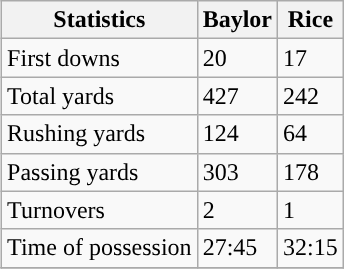<table class="wikitable" style="float: right;">
<tr>
<th>Statistics</th>
<th>Baylor</th>
<th>Rice</th>
</tr>
<tr>
<td>First downs</td>
<td>20</td>
<td>17</td>
</tr>
<tr>
<td>Total yards</td>
<td>427</td>
<td>242</td>
</tr>
<tr>
<td>Rushing yards</td>
<td>124</td>
<td>64</td>
</tr>
<tr>
<td>Passing yards</td>
<td>303</td>
<td>178</td>
</tr>
<tr>
<td>Turnovers</td>
<td>2</td>
<td>1</td>
</tr>
<tr>
<td>Time of possession</td>
<td>27:45</td>
<td>32:15</td>
</tr>
<tr>
</tr>
</table>
